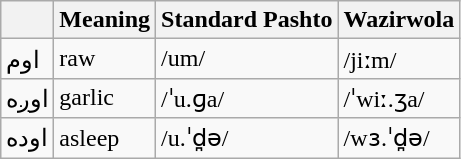<table class="wikitable">
<tr>
<th></th>
<th>Meaning</th>
<th>Standard Pashto</th>
<th>Wazirwola</th>
</tr>
<tr>
<td>اوم</td>
<td>raw</td>
<td>/um/</td>
<td>/jiːm/</td>
</tr>
<tr>
<td>اوږه</td>
<td>garlic</td>
<td>/ˈu.ɡa/</td>
<td>/ˈwiː.ʒa/</td>
</tr>
<tr>
<td>اوده</td>
<td>asleep</td>
<td>/u.ˈd̪ə/</td>
<td>/wɜ.ˈd̪ə/</td>
</tr>
</table>
